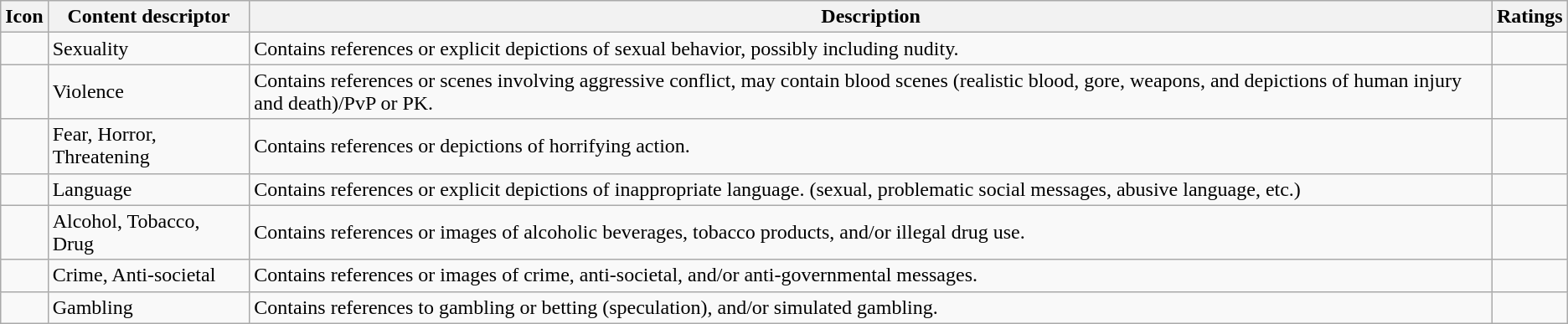<table class="wikitable">
<tr>
<th>Icon</th>
<th>Content descriptor</th>
<th>Description</th>
<th>Ratings</th>
</tr>
<tr>
<td></td>
<td>Sexuality</td>
<td>Contains references or explicit depictions of sexual behavior, possibly including nudity.</td>
<td>  </td>
</tr>
<tr>
<td></td>
<td>Violence</td>
<td>Contains references or scenes involving aggressive conflict, may contain blood scenes (realistic blood, gore, weapons, and depictions of human injury and death)/PvP or PK.</td>
<td>   </td>
</tr>
<tr>
<td></td>
<td>Fear, Horror, Threatening</td>
<td>Contains references or depictions of horrifying action.</td>
<td>  </td>
</tr>
<tr>
<td></td>
<td>Language</td>
<td>Contains references or explicit depictions of inappropriate language. (sexual, problematic social messages, abusive language, etc.)</td>
<td>  </td>
</tr>
<tr>
<td></td>
<td>Alcohol, Tobacco, Drug</td>
<td>Contains references or images of alcoholic beverages, tobacco products, and/or illegal drug use.</td>
<td>  </td>
</tr>
<tr>
<td></td>
<td>Crime, Anti-societal</td>
<td>Contains references or images of crime, anti-societal, and/or anti-governmental messages.</td>
<td>  </td>
</tr>
<tr>
<td></td>
<td>Gambling</td>
<td>Contains references to gambling or betting (speculation), and/or simulated gambling.</td>
<td>  </td>
</tr>
</table>
